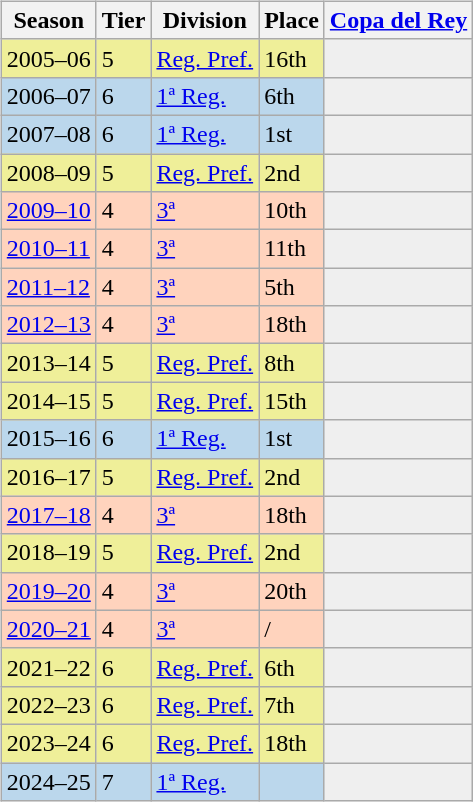<table>
<tr>
<td valign="top" width=0%><br><table class="wikitable">
<tr style="background:#f0f6fa;">
<th>Season</th>
<th>Tier</th>
<th>Division</th>
<th>Place</th>
<th><a href='#'>Copa del Rey</a></th>
</tr>
<tr>
<td style="background:#EFEF99;">2005–06</td>
<td style="background:#EFEF99;">5</td>
<td style="background:#EFEF99;"><a href='#'>Reg. Pref.</a></td>
<td style="background:#EFEF99;">16th</td>
<th style="background:#efefef;"></th>
</tr>
<tr>
<td style="background:#BBD7EC;">2006–07</td>
<td style="background:#BBD7EC;">6</td>
<td style="background:#BBD7EC;"><a href='#'>1ª Reg.</a></td>
<td style="background:#BBD7EC;">6th</td>
<th style="background:#efefef;"></th>
</tr>
<tr>
<td style="background:#BBD7EC;">2007–08</td>
<td style="background:#BBD7EC;">6</td>
<td style="background:#BBD7EC;"><a href='#'>1ª Reg.</a></td>
<td style="background:#BBD7EC;">1st</td>
<th style="background:#efefef;"></th>
</tr>
<tr>
<td style="background:#EFEF99;">2008–09</td>
<td style="background:#EFEF99;">5</td>
<td style="background:#EFEF99;"><a href='#'>Reg. Pref.</a></td>
<td style="background:#EFEF99;">2nd</td>
<th style="background:#efefef;"></th>
</tr>
<tr>
<td style="background:#FFD3BD;"><a href='#'>2009–10</a></td>
<td style="background:#FFD3BD;">4</td>
<td style="background:#FFD3BD;"><a href='#'>3ª</a></td>
<td style="background:#FFD3BD;">10th</td>
<td style="background:#efefef;"></td>
</tr>
<tr>
<td style="background:#FFD3BD;"><a href='#'>2010–11</a></td>
<td style="background:#FFD3BD;">4</td>
<td style="background:#FFD3BD;"><a href='#'>3ª</a></td>
<td style="background:#FFD3BD;">11th</td>
<td style="background:#efefef;"></td>
</tr>
<tr>
<td style="background:#FFD3BD;"><a href='#'>2011–12</a></td>
<td style="background:#FFD3BD;">4</td>
<td style="background:#FFD3BD;"><a href='#'>3ª</a></td>
<td style="background:#FFD3BD;">5th</td>
<th style="background:#efefef;"></th>
</tr>
<tr>
<td style="background:#FFD3BD;"><a href='#'>2012–13</a></td>
<td style="background:#FFD3BD;">4</td>
<td style="background:#FFD3BD;"><a href='#'>3ª</a></td>
<td style="background:#FFD3BD;">18th</td>
<th style="background:#efefef;"></th>
</tr>
<tr>
<td style="background:#EFEF99;">2013–14</td>
<td style="background:#EFEF99;">5</td>
<td style="background:#EFEF99;"><a href='#'>Reg. Pref.</a></td>
<td style="background:#EFEF99;">8th</td>
<th style="background:#efefef;"></th>
</tr>
<tr>
<td style="background:#EFEF99;">2014–15</td>
<td style="background:#EFEF99;">5</td>
<td style="background:#EFEF99;"><a href='#'>Reg. Pref.</a></td>
<td style="background:#EFEF99;">15th</td>
<th style="background:#efefef;"></th>
</tr>
<tr>
<td style="background:#BBD7EC;">2015–16</td>
<td style="background:#BBD7EC;">6</td>
<td style="background:#BBD7EC;"><a href='#'>1ª Reg.</a></td>
<td style="background:#BBD7EC;">1st</td>
<th style="background:#efefef;"></th>
</tr>
<tr>
<td style="background:#EFEF99;">2016–17</td>
<td style="background:#EFEF99;">5</td>
<td style="background:#EFEF99;"><a href='#'>Reg. Pref.</a></td>
<td style="background:#EFEF99;">2nd</td>
<th style="background:#efefef;"></th>
</tr>
<tr>
<td style="background:#FFD3BD;"><a href='#'>2017–18</a></td>
<td style="background:#FFD3BD;">4</td>
<td style="background:#FFD3BD;"><a href='#'>3ª</a></td>
<td style="background:#FFD3BD;">18th</td>
<th style="background:#efefef;"></th>
</tr>
<tr>
<td style="background:#EFEF99;">2018–19</td>
<td style="background:#EFEF99;">5</td>
<td style="background:#EFEF99;"><a href='#'>Reg. Pref.</a></td>
<td style="background:#EFEF99;">2nd</td>
<th style="background:#efefef;"></th>
</tr>
<tr>
<td style="background:#FFD3BD;"><a href='#'>2019–20</a></td>
<td style="background:#FFD3BD;">4</td>
<td style="background:#FFD3BD;"><a href='#'>3ª</a></td>
<td style="background:#FFD3BD;">20th</td>
<th style="background:#efefef;"></th>
</tr>
<tr>
<td style="background:#FFD3BD;"><a href='#'>2020–21</a></td>
<td style="background:#FFD3BD;">4</td>
<td style="background:#FFD3BD;"><a href='#'>3ª</a></td>
<td style="background:#FFD3BD;"> / </td>
<th style="background:#efefef;"></th>
</tr>
<tr>
<td style="background:#EFEF99;">2021–22</td>
<td style="background:#EFEF99;">6</td>
<td style="background:#EFEF99;"><a href='#'>Reg. Pref.</a></td>
<td style="background:#EFEF99;">6th</td>
<th style="background:#efefef;"></th>
</tr>
<tr>
<td style="background:#EFEF99;">2022–23</td>
<td style="background:#EFEF99;">6</td>
<td style="background:#EFEF99;"><a href='#'>Reg. Pref.</a></td>
<td style="background:#EFEF99;">7th</td>
<th style="background:#efefef;"></th>
</tr>
<tr>
<td style="background:#EFEF99;">2023–24</td>
<td style="background:#EFEF99;">6</td>
<td style="background:#EFEF99;"><a href='#'>Reg. Pref.</a></td>
<td style="background:#EFEF99;">18th</td>
<th style="background:#efefef;"></th>
</tr>
<tr>
<td style="background:#BBD7EC;">2024–25</td>
<td style="background:#BBD7EC;">7</td>
<td style="background:#BBD7EC;"><a href='#'>1ª Reg.</a></td>
<td style="background:#BBD7EC;"></td>
<th style="background:#efefef;"></th>
</tr>
</table>
</td>
</tr>
</table>
